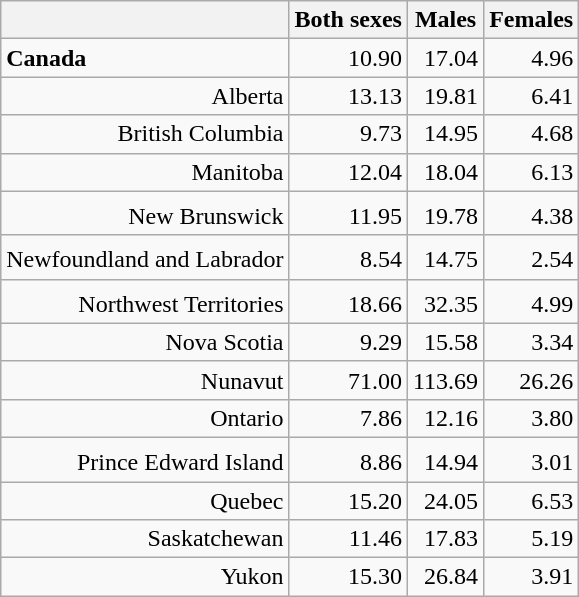<table class="wikitable sortable" generated with >
<tr>
<th scope="col"></th>
<th scope="col">Both sexes</th>
<th scope="col">Males</th>
<th scope="col">Females</th>
</tr>
<tr>
<td style="font-weight:bold" height="11" valign="bottom">Canada</td>
<td align="right" valign="bottom">10.90</td>
<td align="right" valign="bottom">17.04</td>
<td align="right" valign="bottom">4.96</td>
</tr>
<tr>
<td height="11" align="right" valign="bottom">Alberta</td>
<td align="right" valign="bottom">13.13</td>
<td align="right" valign="bottom">19.81</td>
<td align="right" valign="bottom">6.41</td>
</tr>
<tr>
<td height="11" align="right" valign="bottom">British Columbia</td>
<td align="right" valign="bottom">9.73</td>
<td align="right" valign="bottom">14.95</td>
<td align="right" valign="bottom">4.68</td>
</tr>
<tr>
<td height="11" align="right" valign="bottom">Manitoba</td>
<td align="right" valign="bottom">12.04</td>
<td align="right" valign="bottom">18.04</td>
<td align="right" valign="bottom">6.13</td>
</tr>
<tr>
<td height="22" align="right" valign="bottom">New Brunswick</td>
<td align="right" valign="bottom">11.95</td>
<td align="right" valign="bottom">19.78</td>
<td align="right" valign="bottom">4.38</td>
</tr>
<tr>
<td height="22" align="right" valign="bottom">Newfoundland and Labrador</td>
<td align="right" valign="bottom">8.54</td>
<td align="right" valign="bottom">14.75</td>
<td align="right" valign="bottom">2.54</td>
</tr>
<tr>
<td height="22" align="right" valign="bottom">Northwest Territories</td>
<td align="right" valign="bottom">18.66</td>
<td align="right" valign="bottom">32.35</td>
<td align="right" valign="bottom">4.99</td>
</tr>
<tr>
<td height="11" align="right" valign="bottom">Nova Scotia</td>
<td align="right" valign="bottom">9.29</td>
<td align="right" valign="bottom">15.58</td>
<td align="right" valign="bottom">3.34</td>
</tr>
<tr>
<td height="11" align="right" valign="bottom">Nunavut</td>
<td align="right" valign="bottom">71.00</td>
<td align="right" valign="bottom">113.69</td>
<td align="right" valign="bottom">26.26</td>
</tr>
<tr>
<td height="11" align="right" valign="bottom">Ontario</td>
<td align="right" valign="bottom">7.86</td>
<td align="right" valign="bott—om">12.16</td>
<td align="right" valign="bottom">3.80</td>
</tr>
<tr>
<td height="22" align="right" valign="bottom">Prince Edward Island</td>
<td align="right" valign="bottom">8.86</td>
<td align="right" valign="bottom">14.94</td>
<td align="right" valign="bottom">3.01</td>
</tr>
<tr>
<td height="11" align="right" valign="bottom">Quebec</td>
<td align="right" valign="bottom">15.20</td>
<td align="right" valign="bottom">24.05</td>
<td align="right" valign="bottom">6.53</td>
</tr>
<tr>
<td height="11" align="right" valign="bottom">Saskatchewan</td>
<td align="right" valign="bottom">11.46</td>
<td align="right" valign="bottom">17.83</td>
<td align="right" valign="bottom">5.19</td>
</tr>
<tr>
<td height="11" align="right" valign="bottom">Yukon</td>
<td align="right" valign="bottom">15.30</td>
<td align="right" valign="bottom">26.84</td>
<td align="right" valign="bottom">3.91</td>
</tr>
</table>
